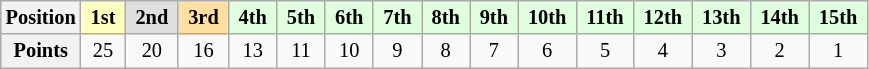<table class="wikitable" style="font-size:85%; text-align:center">
<tr>
<th>Position</th>
<td style="background:#ffffbf;"> <strong>1st</strong> </td>
<td style="background:#dfdfdf;"> <strong>2nd</strong> </td>
<td style="background:#ffdf9f;"> <strong>3rd</strong> </td>
<td style="background:#dfffdf;"> <strong>4th</strong> </td>
<td style="background:#dfffdf;"> <strong>5th</strong> </td>
<td style="background:#dfffdf;"> <strong>6th</strong> </td>
<td style="background:#dfffdf;"> <strong>7th</strong> </td>
<td style="background:#dfffdf;"> <strong>8th</strong> </td>
<td style="background:#dfffdf;"> <strong>9th</strong> </td>
<td style="background:#dfffdf;"> <strong>10th</strong> </td>
<td style="background:#dfffdf;"> <strong>11th</strong> </td>
<td style="background:#dfffdf;"> <strong>12th</strong> </td>
<td style="background:#dfffdf;"> <strong>13th</strong> </td>
<td style="background:#dfffdf;"> <strong>14th</strong> </td>
<td style="background:#dfffdf;"> <strong>15th</strong> </td>
</tr>
<tr>
<th>Points</th>
<td>25</td>
<td>20</td>
<td>16</td>
<td>13</td>
<td>11</td>
<td>10</td>
<td>9</td>
<td>8</td>
<td>7</td>
<td>6</td>
<td>5</td>
<td>4</td>
<td>3</td>
<td>2</td>
<td>1</td>
</tr>
</table>
